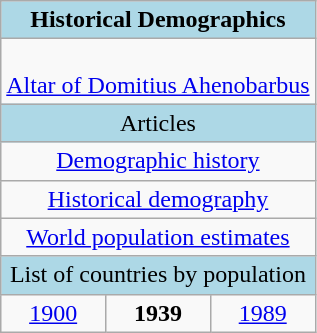<table class="wikitable floatright">
<tr>
<th colspan="3" style="background:lightblue;width:200px;font-size:100%">Historical Demographics</th>
</tr>
<tr>
<td colspan="3" style="text-align:center;font-size:100%"><br><a href='#'>Altar of Domitius Ahenobarbus</a></td>
</tr>
<tr>
<td colspan="3" style="background:lightblue;text-align:center;font-size:100%">Articles</td>
</tr>
<tr>
<td colspan="3" style="text-align:center;font-size:100%"><a href='#'>Demographic history</a></td>
</tr>
<tr>
<td colspan="3" style="text-align:center;font-size:100%"><a href='#'>Historical demography</a></td>
</tr>
<tr>
<td colspan="3" style="text-align:center;font-size:100%"><a href='#'>World population estimates</a></td>
</tr>
<tr>
<td colspan="3" style="background:lightblue;text-align:center;font-size:100%">List of countries by population</td>
</tr>
<tr>
<td colspan="1" style="text-align:center;font-size:100%"><a href='#'>1900</a></td>
<td style="text-align:center;font-size:100%"><strong>1939</strong></td>
<td style="text-align:center;font-size:100%"><a href='#'>1989</a></td>
</tr>
</table>
